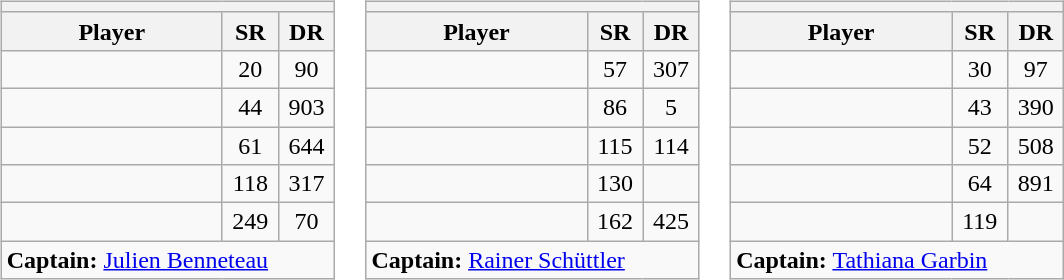<table>
<tr valign=top>
<td><br><table class="wikitable sortable nowrap">
<tr>
<th colspan=3></th>
</tr>
<tr>
<th width=140>Player</th>
<th width=30>SR</th>
<th width=30>DR</th>
</tr>
<tr>
<td></td>
<td align=center>20</td>
<td align=center>90</td>
</tr>
<tr>
<td></td>
<td align=center>44</td>
<td align=center>903</td>
</tr>
<tr>
<td></td>
<td align=center>61</td>
<td align=center>644</td>
</tr>
<tr>
<td></td>
<td align=center>118</td>
<td align=center>317</td>
</tr>
<tr>
<td></td>
<td align=center>249</td>
<td align=center>70</td>
</tr>
<tr class="sortbottom">
<td colspan=3><strong>Captain:</strong> <a href='#'>Julien Benneteau</a></td>
</tr>
</table>
</td>
<td><br><table class="wikitable sortable nowrap">
<tr>
<th colspan=3></th>
</tr>
<tr>
<th width=140>Player</th>
<th width=30>SR</th>
<th width=30>DR</th>
</tr>
<tr>
<td></td>
<td align=center>57</td>
<td align=center>307</td>
</tr>
<tr>
<td></td>
<td align=center>86</td>
<td align=center>5</td>
</tr>
<tr>
<td></td>
<td align=center>115</td>
<td align=center>114</td>
</tr>
<tr>
<td></td>
<td align=center>130</td>
<td align=center></td>
</tr>
<tr>
<td></td>
<td align=center>162</td>
<td align=center>425</td>
</tr>
<tr class="sortbottom">
<td colspan=3><strong>Captain:</strong> <a href='#'>Rainer Schüttler</a></td>
</tr>
</table>
</td>
<td><br><table class="wikitable sortable nowrap">
<tr>
<th colspan=3></th>
</tr>
<tr>
<th width=140>Player</th>
<th width=30>SR</th>
<th width=30>DR</th>
</tr>
<tr>
<td></td>
<td align=center>30</td>
<td align=center>97</td>
</tr>
<tr>
<td></td>
<td align=center>43</td>
<td align=center>390</td>
</tr>
<tr>
<td></td>
<td align=center>52</td>
<td align=center>508</td>
</tr>
<tr>
<td></td>
<td align=center>64</td>
<td align=center>891</td>
</tr>
<tr>
<td></td>
<td align=center>119</td>
<td align=center></td>
</tr>
<tr class="sortbottom">
<td colspan=3><strong>Captain:</strong> <a href='#'>Tathiana Garbin</a></td>
</tr>
</table>
</td>
</tr>
</table>
